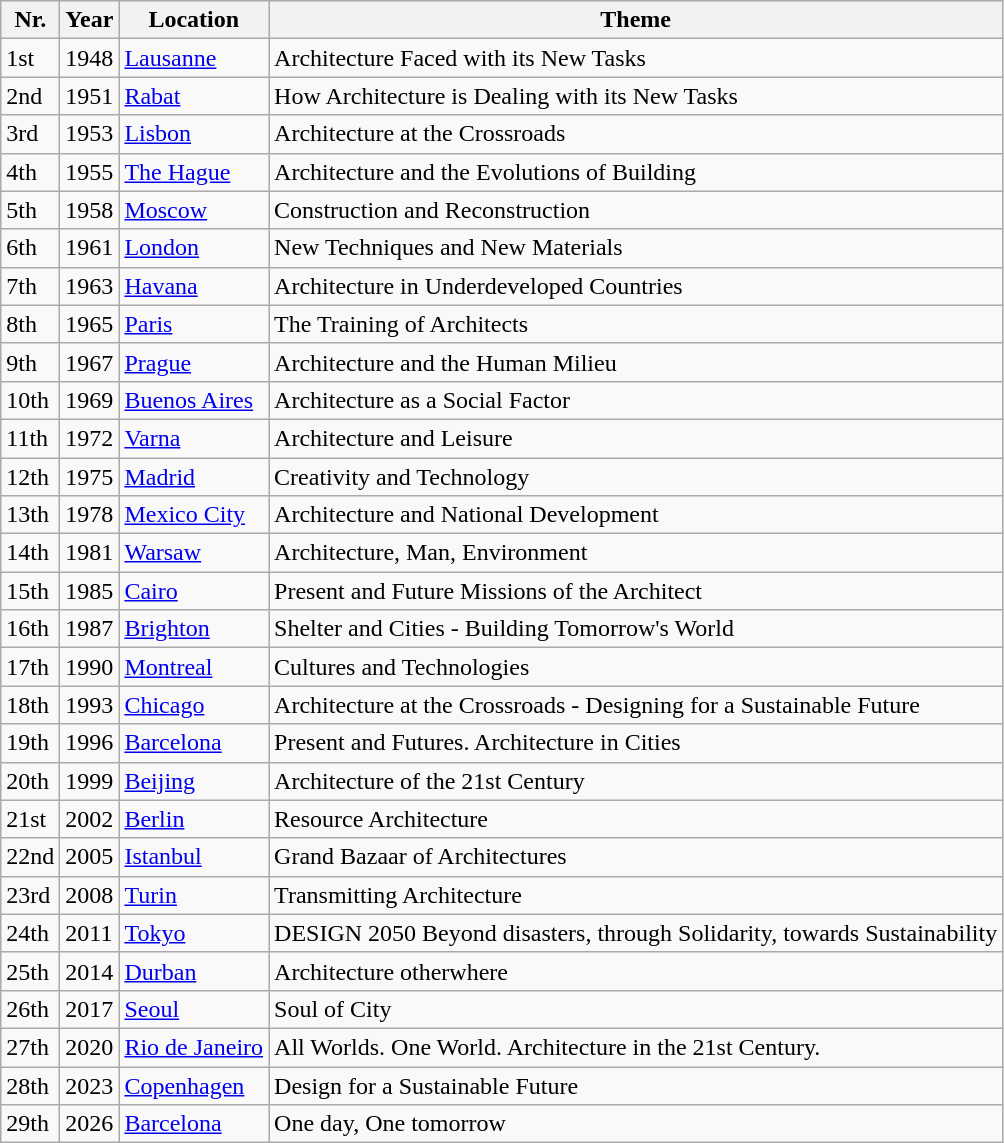<table class="wikitable" border="1">
<tr>
<th>Nr.</th>
<th>Year</th>
<th>Location</th>
<th>Theme</th>
</tr>
<tr>
<td>1st</td>
<td>1948</td>
<td> <a href='#'>Lausanne</a></td>
<td>Architecture Faced with its New Tasks</td>
</tr>
<tr>
<td>2nd</td>
<td>1951</td>
<td> <a href='#'>Rabat</a></td>
<td>How Architecture is Dealing with its New Tasks</td>
</tr>
<tr>
<td>3rd</td>
<td>1953</td>
<td> <a href='#'>Lisbon</a></td>
<td>Architecture at the Crossroads</td>
</tr>
<tr>
<td>4th</td>
<td>1955</td>
<td> <a href='#'>The Hague</a></td>
<td>Architecture and the Evolutions of Building</td>
</tr>
<tr>
<td>5th</td>
<td>1958</td>
<td> <a href='#'>Moscow</a></td>
<td>Construction and Reconstruction</td>
</tr>
<tr>
<td>6th</td>
<td>1961</td>
<td> <a href='#'>London</a></td>
<td>New Techniques and New Materials</td>
</tr>
<tr>
<td>7th</td>
<td>1963</td>
<td> <a href='#'>Havana</a></td>
<td>Architecture in Underdeveloped Countries</td>
</tr>
<tr>
<td>8th</td>
<td>1965</td>
<td> <a href='#'>Paris</a></td>
<td>The Training of Architects</td>
</tr>
<tr>
<td>9th</td>
<td>1967</td>
<td> <a href='#'>Prague</a></td>
<td>Architecture and the Human Milieu</td>
</tr>
<tr>
<td>10th</td>
<td>1969</td>
<td> <a href='#'>Buenos Aires</a></td>
<td>Architecture as a Social Factor</td>
</tr>
<tr>
<td>11th</td>
<td>1972</td>
<td> <a href='#'>Varna</a></td>
<td>Architecture and Leisure</td>
</tr>
<tr>
<td>12th</td>
<td>1975</td>
<td> <a href='#'>Madrid</a></td>
<td>Creativity and Technology</td>
</tr>
<tr>
<td>13th</td>
<td>1978</td>
<td> <a href='#'>Mexico City</a></td>
<td>Architecture and National Development</td>
</tr>
<tr>
<td>14th</td>
<td>1981</td>
<td> <a href='#'>Warsaw</a></td>
<td>Architecture, Man, Environment</td>
</tr>
<tr>
<td>15th</td>
<td>1985</td>
<td> <a href='#'>Cairo</a></td>
<td>Present and Future Missions of the Architect</td>
</tr>
<tr>
<td>16th</td>
<td>1987</td>
<td> <a href='#'>Brighton</a></td>
<td>Shelter and Cities - Building Tomorrow's World</td>
</tr>
<tr>
<td>17th</td>
<td>1990</td>
<td> <a href='#'>Montreal</a></td>
<td>Cultures and Technologies</td>
</tr>
<tr>
<td>18th</td>
<td>1993</td>
<td> <a href='#'>Chicago</a></td>
<td>Architecture at the Crossroads - Designing for a Sustainable Future</td>
</tr>
<tr>
<td>19th</td>
<td>1996</td>
<td> <a href='#'>Barcelona</a></td>
<td>Present and Futures. Architecture in Cities</td>
</tr>
<tr>
<td>20th</td>
<td>1999</td>
<td> <a href='#'>Beijing</a></td>
<td>Architecture of the 21st Century</td>
</tr>
<tr>
<td>21st</td>
<td>2002</td>
<td> <a href='#'>Berlin</a></td>
<td>Resource Architecture</td>
</tr>
<tr>
<td>22nd</td>
<td>2005</td>
<td> <a href='#'>Istanbul</a></td>
<td>Grand Bazaar of Architectures</td>
</tr>
<tr>
<td>23rd</td>
<td>2008</td>
<td> <a href='#'>Turin</a></td>
<td>Transmitting Architecture</td>
</tr>
<tr>
<td>24th</td>
<td>2011</td>
<td> <a href='#'>Tokyo</a></td>
<td>DESIGN 2050 Beyond disasters, through Solidarity, towards Sustainability</td>
</tr>
<tr>
<td>25th</td>
<td>2014</td>
<td> <a href='#'>Durban</a></td>
<td>Architecture otherwhere</td>
</tr>
<tr>
<td>26th</td>
<td>2017</td>
<td> <a href='#'>Seoul</a></td>
<td>Soul of City</td>
</tr>
<tr>
<td>27th</td>
<td>2020</td>
<td> <a href='#'>Rio de Janeiro</a></td>
<td>All Worlds. One World. Architecture in the 21st Century.</td>
</tr>
<tr>
<td>28th</td>
<td>2023</td>
<td> <a href='#'>Copenhagen</a></td>
<td>Design for a Sustainable Future</td>
</tr>
<tr>
<td>29th</td>
<td>2026</td>
<td> <a href='#'>Barcelona</a></td>
<td>One day, One tomorrow</td>
</tr>
</table>
